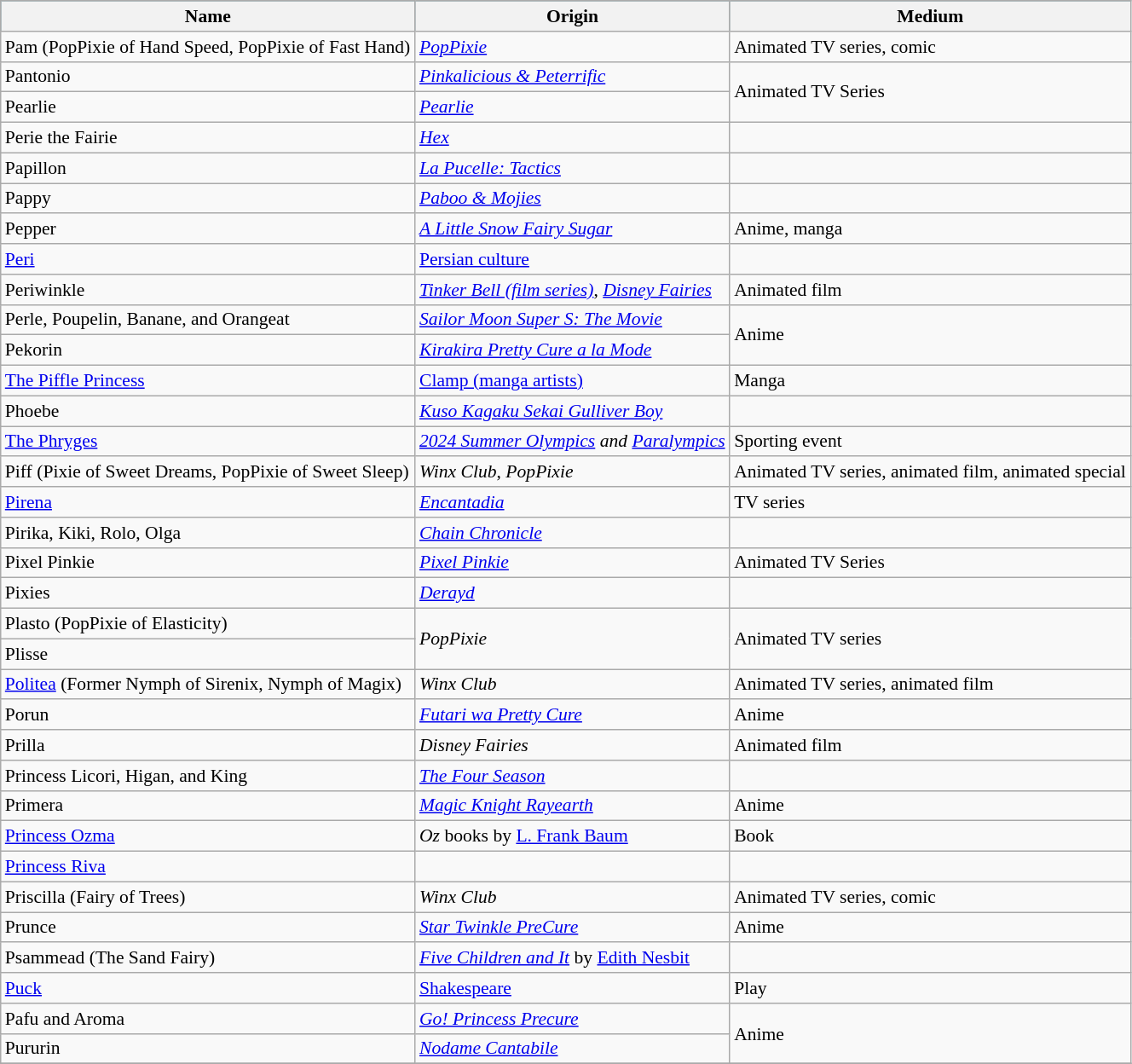<table class="wikitable sortable" style="width:70%; font-size:90%;">
<tr style="background:#115a6c;">
<th>Name</th>
<th>Origin</th>
<th>Medium</th>
</tr>
<tr>
<td>Pam (PopPixie of Hand Speed, PopPixie of Fast Hand)</td>
<td><em><a href='#'>PopPixie</a></em></td>
<td>Animated TV series, comic</td>
</tr>
<tr>
<td>Pantonio</td>
<td><em><a href='#'>Pinkalicious & Peterrific</a> </em></td>
<td rowspan="2">Animated TV Series</td>
</tr>
<tr>
<td>Pearlie</td>
<td><em><a href='#'>Pearlie</a></em></td>
</tr>
<tr>
<td>Perie the Fairie</td>
<td><em><a href='#'>Hex</a></em></td>
<td></td>
</tr>
<tr>
<td>Papillon</td>
<td><em><a href='#'>La Pucelle: Tactics</a></em></td>
<td></td>
</tr>
<tr>
<td>Pappy</td>
<td><em><a href='#'>Paboo & Mojies</a></em></td>
<td></td>
</tr>
<tr>
<td>Pepper</td>
<td><em><a href='#'>A Little Snow Fairy Sugar</a></em></td>
<td>Anime, manga</td>
</tr>
<tr>
<td><a href='#'>Peri</a></td>
<td><a href='#'>Persian culture</a></td>
<td></td>
</tr>
<tr>
<td>Periwinkle</td>
<td><em><a href='#'>Tinker Bell (film series)</a></em>, <em><a href='#'>Disney Fairies</a></em></td>
<td>Animated film</td>
</tr>
<tr>
<td>Perle, Poupelin, Banane, and Orangeat</td>
<td><em><a href='#'>Sailor Moon Super S: The Movie</a></em></td>
<td rowspan="2">Anime</td>
</tr>
<tr>
<td>Pekorin</td>
<td><em><a href='#'>Kirakira Pretty Cure a la Mode</a> </em></td>
</tr>
<tr>
<td><a href='#'>The Piffle Princess</a></td>
<td><a href='#'>Clamp (manga artists)</a></td>
<td>Manga</td>
</tr>
<tr>
<td>Phoebe</td>
<td><em><a href='#'>Kuso Kagaku Sekai Gulliver Boy</a></em></td>
<td></td>
</tr>
<tr>
<td><a href='#'>The Phryges</a></td>
<td><em><a href='#'>2024 Summer Olympics</a> and <a href='#'>Paralympics</a></em></td>
<td>Sporting event</td>
</tr>
<tr>
<td>Piff (Pixie of Sweet Dreams, PopPixie of Sweet Sleep)</td>
<td><em>Winx Club</em>, <em>PopPixie</em></td>
<td>Animated TV series, animated film, animated special</td>
</tr>
<tr>
<td><a href='#'>Pirena</a></td>
<td><em><a href='#'>Encantadia</a></em></td>
<td>TV series</td>
</tr>
<tr>
<td>Pirika, Kiki, Rolo, Olga</td>
<td><em><a href='#'>Chain Chronicle</a></em></td>
<td></td>
</tr>
<tr>
<td>Pixel Pinkie</td>
<td><em><a href='#'>Pixel Pinkie</a> </em></td>
<td>Animated TV Series</td>
</tr>
<tr>
<td>Pixies</td>
<td><em><a href='#'>Derayd</a></em></td>
<td></td>
</tr>
<tr>
<td>Plasto (PopPixie of Elasticity)</td>
<td rowspan="2"><em>PopPixie</em></td>
<td rowspan="2">Animated TV series</td>
</tr>
<tr>
<td>Plisse</td>
</tr>
<tr>
<td><a href='#'>Politea</a> (Former Nymph of Sirenix, Nymph of Magix)</td>
<td><em>Winx Club</em></td>
<td>Animated TV series, animated film</td>
</tr>
<tr>
<td>Porun</td>
<td><em><a href='#'>Futari wa Pretty Cure</a></em></td>
<td>Anime</td>
</tr>
<tr>
<td>Prilla</td>
<td><em>Disney Fairies</em></td>
<td>Animated film</td>
</tr>
<tr>
<td>Princess Licori, Higan, and King</td>
<td><em><a href='#'>The Four Season</a></em></td>
<td></td>
</tr>
<tr>
<td>Primera</td>
<td><em><a href='#'>Magic Knight Rayearth</a></em></td>
<td>Anime</td>
</tr>
<tr>
<td><a href='#'>Princess Ozma</a></td>
<td><em>Oz</em> books by <a href='#'>L. Frank Baum</a></td>
<td>Book</td>
</tr>
<tr>
<td><a href='#'>Princess Riva</a></td>
<td></td>
<td></td>
</tr>
<tr>
<td>Priscilla (Fairy of Trees)</td>
<td><em>Winx Club</em></td>
<td>Animated TV series, comic</td>
</tr>
<tr>
<td>Prunce</td>
<td><em><a href='#'>Star Twinkle PreCure</a> </em></td>
<td>Anime</td>
</tr>
<tr>
<td>Psammead (The Sand Fairy)</td>
<td><em><a href='#'>Five Children and It</a></em> by <a href='#'>Edith Nesbit</a></td>
<td></td>
</tr>
<tr>
<td><a href='#'>Puck</a></td>
<td><a href='#'>Shakespeare</a></td>
<td>Play</td>
</tr>
<tr>
<td>Pafu and Aroma</td>
<td><em><a href='#'>Go! Princess Precure</a></em></td>
<td rowspan="2">Anime</td>
</tr>
<tr>
<td>Pururin</td>
<td><em><a href='#'>Nodame Cantabile</a></em></td>
</tr>
<tr>
</tr>
</table>
